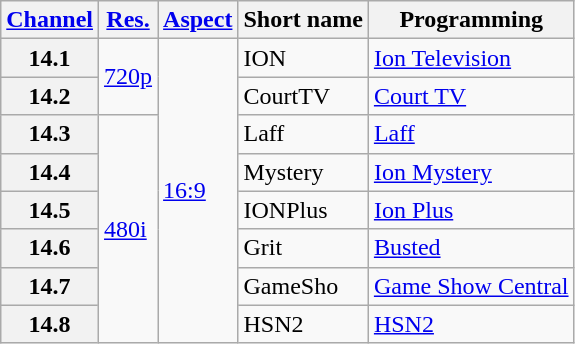<table class="wikitable">
<tr>
<th scope = "col"><a href='#'>Channel</a></th>
<th scope = "col"><a href='#'>Res.</a></th>
<th scope = "col"><a href='#'>Aspect</a></th>
<th scope = "col">Short name</th>
<th scope = "col">Programming</th>
</tr>
<tr>
<th scope = "row">14.1</th>
<td rowspan=2><a href='#'>720p</a></td>
<td rowspan=8><a href='#'>16:9</a></td>
<td>ION</td>
<td><a href='#'>Ion Television</a></td>
</tr>
<tr>
<th scope = "row">14.2</th>
<td>CourtTV</td>
<td><a href='#'>Court TV</a></td>
</tr>
<tr>
<th scope = "row">14.3</th>
<td rowspan=6><a href='#'>480i</a></td>
<td>Laff</td>
<td><a href='#'>Laff</a></td>
</tr>
<tr>
<th scope = "row">14.4</th>
<td>Mystery</td>
<td><a href='#'>Ion Mystery</a></td>
</tr>
<tr>
<th scope = "row">14.5</th>
<td>IONPlus</td>
<td><a href='#'>Ion Plus</a></td>
</tr>
<tr>
<th scope = "row">14.6</th>
<td>Grit</td>
<td><a href='#'>Busted</a></td>
</tr>
<tr>
<th scope = "row">14.7</th>
<td>GameSho</td>
<td><a href='#'>Game Show Central</a></td>
</tr>
<tr>
<th scope = "row">14.8</th>
<td>HSN2</td>
<td><a href='#'>HSN2</a></td>
</tr>
</table>
